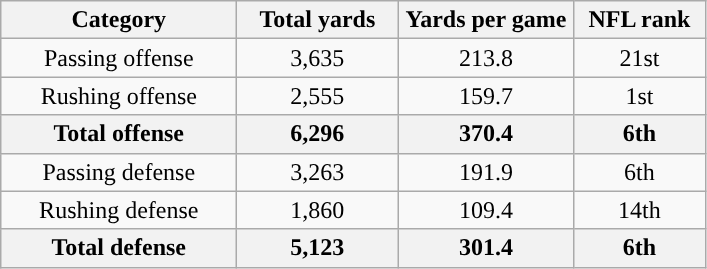<table class="wikitable" style="text-align:center">
<tr>
<th width="150">Category</th>
<th width="100">Total yards</th>
<th width="110">Yards per game</th>
<th width="80">NFL rank<br></th>
</tr>
<tr>
<td>Passing offense</td>
<td>3,635</td>
<td>213.8</td>
<td>21st</td>
</tr>
<tr>
<td>Rushing offense</td>
<td>2,555</td>
<td>159.7</td>
<td>1st</td>
</tr>
<tr>
<th>Total offense</th>
<th>6,296</th>
<th>370.4</th>
<th>6th</th>
</tr>
<tr>
<td>Passing defense</td>
<td>3,263</td>
<td>191.9</td>
<td>6th</td>
</tr>
<tr>
<td>Rushing defense</td>
<td>1,860</td>
<td>109.4</td>
<td>14th</td>
</tr>
<tr>
<th>Total defense</th>
<th>5,123</th>
<th>301.4</th>
<th>6th</th>
</tr>
</table>
